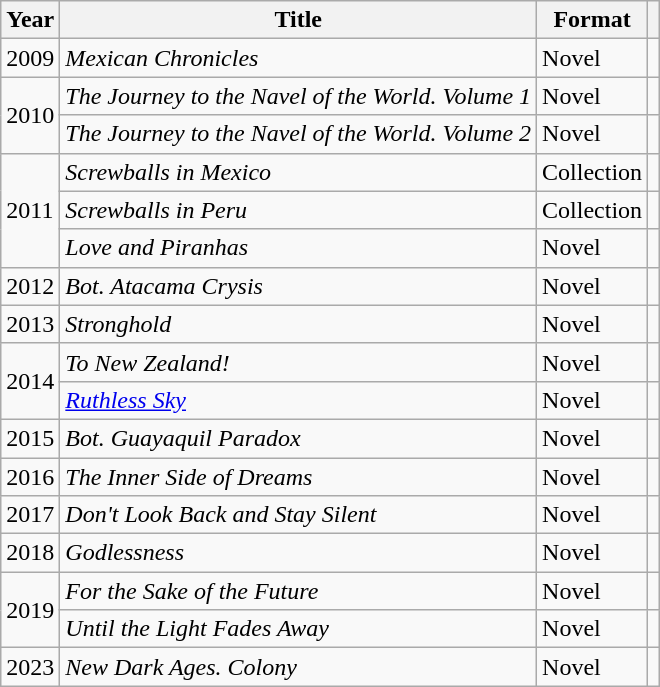<table class="wikitable sortable plainrowheaders">
<tr>
<th scope="col">Year</th>
<th scope="col">Title</th>
<th scope="col" class="unsortable">Format</th>
<th scope="col" class="unsortable"></th>
</tr>
<tr>
<td scope="row">2009</td>
<td><em>Mexican Chronicles</em></td>
<td>Novel</td>
<td align="center"></td>
</tr>
<tr>
<td rowspan="2">2010</td>
<td scope="row"><em>The Journey to the Navel of the World. Volume 1</em></td>
<td>Novel</td>
<td align="center"></td>
</tr>
<tr>
<td><em>The Journey to the Navel of the World. Volume 2</em></td>
<td>Novel</td>
<td align="center"></td>
</tr>
<tr>
<td rowspan="3">2011</td>
<td scope="row"><em>Screwballs in Mexico</em></td>
<td>Collection</td>
<td align="center"></td>
</tr>
<tr>
<td scope="row"><em>Screwballs in Peru</em></td>
<td>Collection</td>
<td align="center"></td>
</tr>
<tr>
<td scope="row"><em>Love and Piranhas</em></td>
<td>Novel</td>
<td align="center"></td>
</tr>
<tr>
<td scope="row">2012</td>
<td><em>Bot. Atacama Crysis</em></td>
<td>Novel</td>
<td align="center"></td>
</tr>
<tr>
<td scope="row">2013</td>
<td><em>Stronghold</em></td>
<td>Novel</td>
<td align="center"></td>
</tr>
<tr>
<td rowspan="2">2014</td>
<td scope="row"><em>To New Zealand!</em></td>
<td>Novel</td>
<td align="center"></td>
</tr>
<tr>
<td scope="row"><em><a href='#'>Ruthless Sky</a></em></td>
<td>Novel</td>
<td align="center"></td>
</tr>
<tr>
<td scope="row">2015</td>
<td><em>Bot. Guayaquil Paradox</em></td>
<td>Novel</td>
<td align="center"></td>
</tr>
<tr>
<td scope="row">2016</td>
<td><em>The Inner Side of Dreams</em></td>
<td>Novel</td>
<td align="center"></td>
</tr>
<tr>
<td scope="row">2017</td>
<td><em>Don't Look Back and Stay Silent</em></td>
<td>Novel</td>
<td align="center"></td>
</tr>
<tr>
<td scope="row">2018</td>
<td><em>Godlessness</em></td>
<td>Novel</td>
<td align="center"></td>
</tr>
<tr>
<td rowspan="2">2019</td>
<td scope="row"><em>For the Sake of the Future</em></td>
<td>Novel</td>
<td align="center"></td>
</tr>
<tr>
<td scope="row"><em>Until the Light Fades Away</em></td>
<td>Novel</td>
<td align="center"></td>
</tr>
<tr>
<td scope="row">2023</td>
<td><em>New Dark Ages. Colony</em></td>
<td>Novel</td>
<td align="center"></td>
</tr>
</table>
